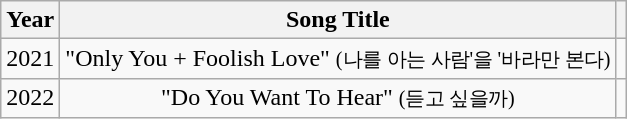<table class="wikitable" style="text-align:center">
<tr>
<th scope="col">Year</th>
<th scope="col">Song Title</th>
<th scope="col" class="unsortable"></th>
</tr>
<tr>
<td>2021</td>
<td>"Only You + Foolish Love" <small>(나를 아는 사람'을 '바라만 본다)</small></td>
<td></td>
</tr>
<tr>
<td>2022</td>
<td>"Do You Want To Hear" <small>(듣고 싶을까)</small></td>
<td></td>
</tr>
</table>
